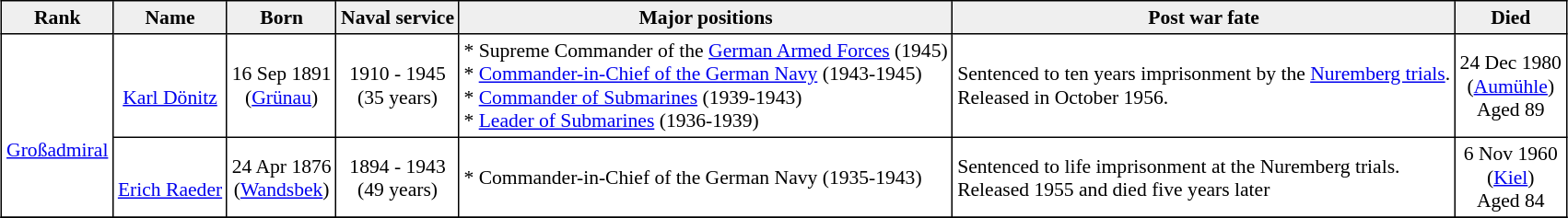<table align="center" border="1" cellpadding="3" cellspacing="0" style="font-size: 90%; border: black solid 1px; border-collapse: collapse; text-align: middle;">
<tr>
<th bgcolor="#efefef">Rank</th>
<th bgcolor="#efefef">Name</th>
<th bgcolor="#efefef">Born</th>
<th bgcolor="#efefef">Naval service</th>
<th bgcolor="#efefef">Major positions</th>
<th bgcolor="#efefef">Post war fate</th>
<th bgcolor="#efefef">Died</th>
</tr>
<tr>
<td align="center" rowspan=2><br><br><a href='#'>Großadmiral</a></td>
<td align="center"><br><a href='#'>Karl Dönitz</a></td>
<td align="center">16 Sep 1891<br>(<a href='#'>Grünau</a>)</td>
<td align="center">1910 - 1945<br>(35 years)</td>
<td>* Supreme Commander of the <a href='#'>German Armed Forces</a> (1945)<br>* <a href='#'>Commander-in-Chief of the German Navy</a> (1943-1945)<br>* <a href='#'>Commander of Submarines</a> (1939-1943)<br>* <a href='#'>Leader of Submarines</a> (1936-1939)</td>
<td>Sentenced to ten years imprisonment by the <a href='#'>Nuremberg trials</a>.<br>Released in October 1956.</td>
<td align="center">24 Dec 1980<br>(<a href='#'>Aumühle</a>)<br>Aged 89</td>
</tr>
<tr>
<td align="center"><br><a href='#'>Erich Raeder</a></td>
<td align="center">24 Apr 1876<br>(<a href='#'>Wandsbek</a>)</td>
<td align="center">1894 - 1943<br>(49 years)</td>
<td>* Commander-in-Chief of the German Navy (1935-1943)</td>
<td>Sentenced to life imprisonment at the Nuremberg trials.<br>Released 1955 and died five years later</td>
<td align="center">6 Nov 1960<br>(<a href='#'>Kiel</a>)<br>Aged 84</td>
</tr>
<tr>
</tr>
</table>
